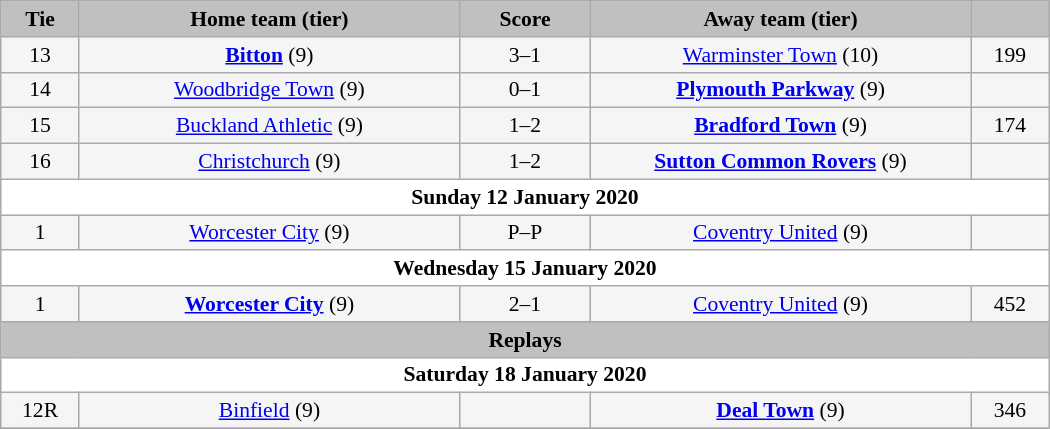<table class="wikitable" style="width: 700px; background:WhiteSmoke; text-align:center; font-size:90%">
<tr>
<td scope="col" style="width:  7.50%; background:silver;"><strong>Tie</strong></td>
<td scope="col" style="width: 36.25%; background:silver;"><strong>Home team (tier)</strong></td>
<td scope="col" style="width: 12.50%; background:silver;"><strong>Score</strong></td>
<td scope="col" style="width: 36.25%; background:silver;"><strong>Away team (tier)</strong></td>
<td scope="col" style="width:  7.50%; background:silver;"><strong></strong></td>
</tr>
<tr>
<td>13</td>
<td><strong><a href='#'>Bitton</a></strong> (9)</td>
<td>3–1</td>
<td><a href='#'>Warminster Town</a> (10)</td>
<td>199</td>
</tr>
<tr>
<td>14</td>
<td><a href='#'>Woodbridge Town</a> (9)</td>
<td>0–1</td>
<td><strong><a href='#'>Plymouth Parkway</a></strong> (9)</td>
<td></td>
</tr>
<tr>
<td>15</td>
<td><a href='#'>Buckland Athletic</a> (9)</td>
<td>1–2</td>
<td><strong><a href='#'>Bradford Town</a></strong> (9)</td>
<td>174</td>
</tr>
<tr>
<td>16</td>
<td><a href='#'>Christchurch</a> (9)</td>
<td>1–2</td>
<td><strong><a href='#'>Sutton Common Rovers</a></strong> (9)</td>
<td></td>
</tr>
<tr>
<td colspan="5" style= background:White><strong>Sunday 12 January 2020</strong></td>
</tr>
<tr>
<td>1</td>
<td><a href='#'>Worcester City</a> (9)</td>
<td>P–P</td>
<td><a href='#'>Coventry United</a> (9)</td>
<td></td>
</tr>
<tr>
<td colspan="5" style= background:White><strong>Wednesday 15 January 2020</strong></td>
</tr>
<tr>
<td>1</td>
<td><strong><a href='#'>Worcester City</a></strong> (9)</td>
<td>2–1</td>
<td><a href='#'>Coventry United</a> (9)</td>
<td>452</td>
</tr>
<tr>
<td colspan="5" style= background:Silver><strong>Replays</strong></td>
</tr>
<tr>
<td colspan="5" style= background:White><strong>Saturday 18 January 2020</strong></td>
</tr>
<tr>
<td>12R</td>
<td><a href='#'>Binfield</a> (9)</td>
<td></td>
<td><strong><a href='#'>Deal Town</a></strong> (9)</td>
<td>346</td>
</tr>
<tr>
</tr>
</table>
